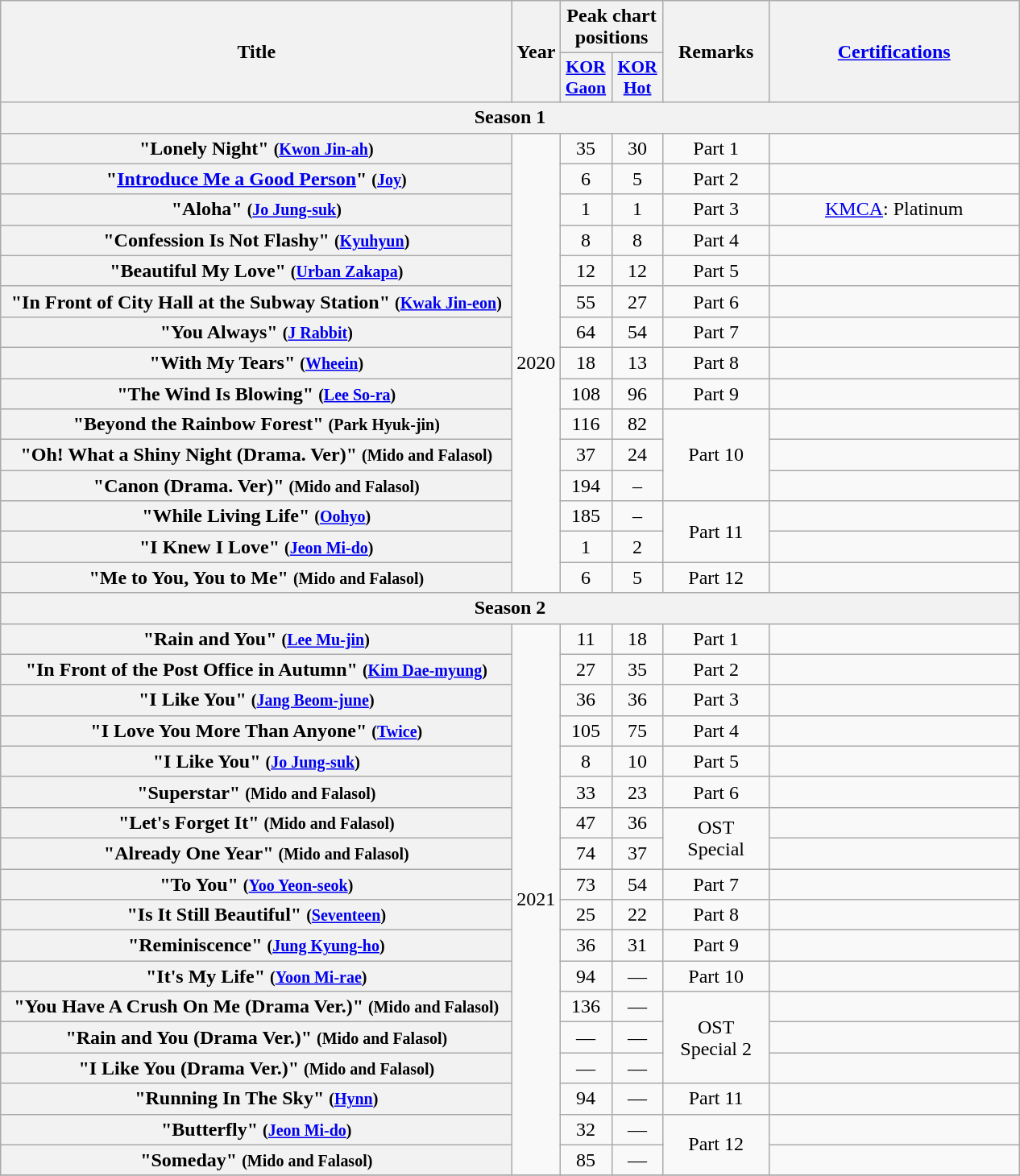<table class="wikitable plainrowheaders" style="text-align:center;">
<tr>
<th scope="col" rowspan="2" style="width:26em;">Title</th>
<th scope="col" rowspan="2" style="width:2em;">Year</th>
<th scope="col" colspan="2">Peak chart positions</th>
<th scope="col" rowspan="2" style="width:5em;">Remarks</th>
<th scope="col" rowspan="2" style="width:12.5em;"><a href='#'>Certifications</a></th>
</tr>
<tr>
<th scope="col" style="width:2.5em;font-size:90%;"><a href='#'>KOR<br>Gaon</a><br></th>
<th scope="col" style="width:2.5em;font-size:90%;"><a href='#'>KOR<br>Hot</a><br></th>
</tr>
<tr>
<th colspan="6">Season 1</th>
</tr>
<tr>
<th scope="row">"Lonely Night" <small>(<a href='#'>Kwon Jin-ah</a>)</small></th>
<td rowspan="15">2020</td>
<td>35</td>
<td>30</td>
<td>Part 1</td>
<td></td>
</tr>
<tr>
<th scope="row">"<a href='#'>Introduce Me a Good Person</a>" <small>(<a href='#'>Joy</a>)</small></th>
<td>6</td>
<td>5</td>
<td>Part 2</td>
<td></td>
</tr>
<tr>
<th scope="row">"Aloha" <small>(<a href='#'>Jo Jung-suk</a>)</small></th>
<td>1</td>
<td>1</td>
<td>Part 3</td>
<td><a href='#'>KMCA</a>: Platinum</td>
</tr>
<tr>
<th scope="row">"Confession Is Not Flashy" <small>(<a href='#'>Kyuhyun</a>)</small></th>
<td>8</td>
<td>8</td>
<td>Part 4</td>
<td></td>
</tr>
<tr>
<th scope="row">"Beautiful My Love" <small>(<a href='#'>Urban Zakapa</a>)</small></th>
<td>12</td>
<td>12</td>
<td>Part 5</td>
<td></td>
</tr>
<tr>
<th scope="row">"In Front of City Hall at the Subway Station" <small>(<a href='#'>Kwak Jin-eon</a>)</small></th>
<td>55</td>
<td>27</td>
<td>Part 6</td>
<td></td>
</tr>
<tr>
<th scope="row">"You Always" <small>(<a href='#'>J Rabbit</a>)</small></th>
<td>64</td>
<td>54</td>
<td>Part 7</td>
<td></td>
</tr>
<tr>
<th scope="row">"With My Tears" <small>(<a href='#'>Wheein</a>)</small></th>
<td>18</td>
<td>13</td>
<td>Part 8</td>
<td></td>
</tr>
<tr>
<th scope="row">"The Wind Is Blowing" <small>(<a href='#'>Lee So-ra</a>)</small></th>
<td>108</td>
<td>96</td>
<td>Part 9</td>
<td></td>
</tr>
<tr>
<th scope="row">"Beyond the Rainbow Forest" <small>(Park Hyuk-jin)</small></th>
<td>116</td>
<td>82</td>
<td rowspan="3">Part 10</td>
<td></td>
</tr>
<tr>
<th scope="row">"Oh! What a Shiny Night (Drama. Ver)" <small>(Mido and Falasol)</small></th>
<td>37</td>
<td>24</td>
<td></td>
</tr>
<tr>
<th scope="row">"Canon (Drama. Ver)" <small>(Mido and Falasol)</small></th>
<td>194</td>
<td>–</td>
<td></td>
</tr>
<tr>
<th scope="row">"While Living Life" <small>(<a href='#'>Oohyo</a>)</small></th>
<td>185</td>
<td>–</td>
<td rowspan="2">Part 11</td>
<td></td>
</tr>
<tr>
<th scope="row">"I Knew I Love" <small>(<a href='#'>Jeon Mi-do</a>)</small></th>
<td>1</td>
<td>2</td>
<td></td>
</tr>
<tr>
<th scope="row">"Me to You, You to Me" <small>(Mido and Falasol)</small></th>
<td>6</td>
<td>5</td>
<td>Part 12</td>
<td></td>
</tr>
<tr>
<th colspan="6">Season 2</th>
</tr>
<tr>
<th scope="row">"Rain and You" <small>(<a href='#'>Lee Mu-jin</a>)</small></th>
<td rowspan="18">2021</td>
<td>11</td>
<td>18</td>
<td>Part 1</td>
<td></td>
</tr>
<tr>
<th scope="row">"In Front of the Post Office in Autumn" <small>(<a href='#'>Kim Dae-myung</a>)</small></th>
<td>27</td>
<td>35</td>
<td>Part 2</td>
<td></td>
</tr>
<tr>
<th scope="row">"I Like You" <small>(<a href='#'>Jang Beom-june</a>)</small></th>
<td>36</td>
<td>36</td>
<td>Part 3</td>
<td></td>
</tr>
<tr>
<th scope="row">"I Love You More Than Anyone" <small>(<a href='#'>Twice</a>)</small></th>
<td>105</td>
<td>75</td>
<td>Part 4</td>
<td></td>
</tr>
<tr>
<th scope="row">"I Like You" <small>(<a href='#'>Jo Jung-suk</a>)</small></th>
<td>8</td>
<td>10</td>
<td>Part 5</td>
<td></td>
</tr>
<tr>
<th scope="row">"Superstar" <small>(Mido and Falasol)</small></th>
<td>33</td>
<td>23</td>
<td>Part 6</td>
<td></td>
</tr>
<tr>
<th scope="row">"Let's Forget It" <small>(Mido and Falasol)</small></th>
<td>47</td>
<td>36</td>
<td rowspan="2">OST Special</td>
<td></td>
</tr>
<tr>
<th scope="row">"Already One Year" <small>(Mido and Falasol)</small></th>
<td>74</td>
<td>37</td>
<td></td>
</tr>
<tr>
<th scope="row">"To You" <small>(<a href='#'>Yoo Yeon-seok</a>)</small></th>
<td>73</td>
<td>54</td>
<td>Part 7</td>
<td></td>
</tr>
<tr>
<th scope="row">"Is It Still Beautiful" <small>(<a href='#'>Seventeen</a>)</small></th>
<td>25</td>
<td>22</td>
<td>Part 8</td>
<td></td>
</tr>
<tr>
<th scope="row">"Reminiscence" <small>(<a href='#'>Jung Kyung-ho</a>)</small></th>
<td>36</td>
<td>31</td>
<td>Part 9</td>
<td></td>
</tr>
<tr>
<th scope="row">"It's My Life" <small>(<a href='#'>Yoon Mi-rae</a>)</small></th>
<td>94</td>
<td>—</td>
<td>Part 10</td>
<td></td>
</tr>
<tr>
<th scope="row">"You Have A Crush On Me (Drama Ver.)" <small>(Mido and Falasol)</small></th>
<td>136</td>
<td>—</td>
<td rowspan="3">OST Special 2</td>
<td></td>
</tr>
<tr>
<th scope="row">"Rain and You (Drama Ver.)" <small>(Mido and Falasol)</small></th>
<td>—</td>
<td>—</td>
<td></td>
</tr>
<tr>
<th scope="row">"I Like You (Drama Ver.)" <small>(Mido and Falasol)</small></th>
<td>—</td>
<td>—</td>
<td></td>
</tr>
<tr>
<th scope="row">"Running In The Sky" <small>(<a href='#'>Hynn</a>)</small></th>
<td>94</td>
<td>—</td>
<td>Part 11</td>
<td></td>
</tr>
<tr>
<th scope="row">"Butterfly" <small>(<a href='#'>Jeon Mi-do</a>)</small></th>
<td>32</td>
<td>—</td>
<td rowspan="2">Part 12</td>
<td></td>
</tr>
<tr>
<th scope="row">"Someday" <small>(Mido and Falasol)</small></th>
<td>85</td>
<td>—</td>
<td></td>
</tr>
<tr>
</tr>
</table>
